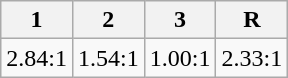<table class=wikitable>
<tr>
<th>1</th>
<th>2</th>
<th>3</th>
<th>R</th>
</tr>
<tr>
<td>2.84:1</td>
<td>1.54:1</td>
<td>1.00:1</td>
<td>2.33:1</td>
</tr>
</table>
